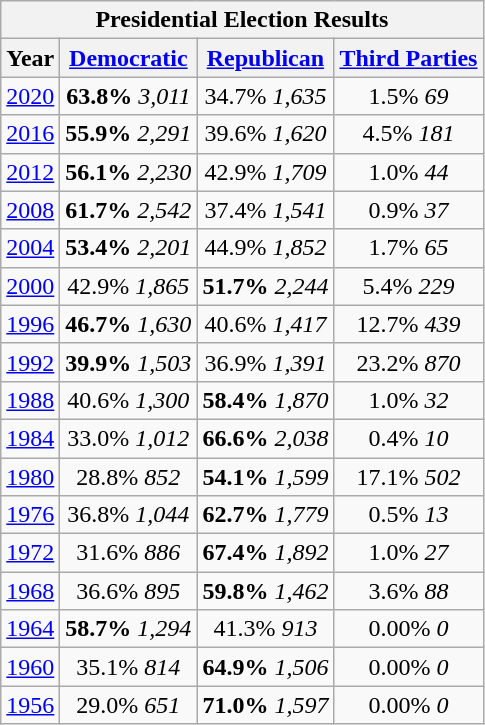<table class="wikitable">
<tr>
<th colspan="4">Presidential Election Results</th>
</tr>
<tr>
<th>Year</th>
<th><a href='#'>Democratic</a></th>
<th><a href='#'>Republican</a></th>
<th><a href='#'>Third Parties</a></th>
</tr>
<tr>
<td align="center" ><a href='#'>2020</a></td>
<td align="center" ><strong>63.8%</strong> <em>3,011</em></td>
<td align="center" >34.7% <em>1,635</em></td>
<td align="center" >1.5% <em>69</em></td>
</tr>
<tr>
<td align="center" ><a href='#'>2016</a></td>
<td align="center" ><strong>55.9%</strong> <em>2,291</em></td>
<td align="center" >39.6% <em>1,620</em></td>
<td align="center" >4.5% <em>181</em></td>
</tr>
<tr>
<td align="center" ><a href='#'>2012</a></td>
<td align="center" ><strong>56.1%</strong> <em>2,230</em></td>
<td align="center" >42.9% <em>1,709</em></td>
<td align="center" >1.0% <em>44</em></td>
</tr>
<tr>
<td align="center" ><a href='#'>2008</a></td>
<td align="center" ><strong>61.7%</strong> <em>2,542</em></td>
<td align="center" >37.4% <em>1,541</em></td>
<td align="center" >0.9% <em>37</em></td>
</tr>
<tr>
<td align="center" ><a href='#'>2004</a></td>
<td align="center" ><strong>53.4%</strong> <em>2,201</em></td>
<td align="center" >44.9% <em>1,852</em></td>
<td align="center" >1.7% <em>65</em></td>
</tr>
<tr>
<td align="center" ><a href='#'>2000</a></td>
<td align="center" >42.9% <em>1,865</em></td>
<td align="center" ><strong>51.7%</strong> <em>2,244</em></td>
<td align="center" >5.4% <em>229</em></td>
</tr>
<tr>
<td align="center" ><a href='#'>1996</a></td>
<td align="center" ><strong>46.7%</strong> <em>1,630</em></td>
<td align="center" >40.6% <em>1,417</em></td>
<td align="center" >12.7% <em>439</em></td>
</tr>
<tr>
<td align="center" ><a href='#'>1992</a></td>
<td align="center" ><strong>39.9%</strong> <em>1,503</em></td>
<td align="center" >36.9% <em>1,391</em></td>
<td align="center" >23.2% <em>870</em></td>
</tr>
<tr>
<td align="center" ><a href='#'>1988</a></td>
<td align="center" >40.6% <em>1,300</em></td>
<td align="center" ><strong>58.4%</strong> <em>1,870</em></td>
<td align="center" >1.0% <em>32</em></td>
</tr>
<tr>
<td align="center" ><a href='#'>1984</a></td>
<td align="center" >33.0% <em>1,012</em></td>
<td align="center" ><strong>66.6%</strong> <em>2,038</em></td>
<td align="center" >0.4% <em>10</em></td>
</tr>
<tr>
<td align="center" ><a href='#'>1980</a></td>
<td align="center" >28.8% <em>852</em></td>
<td align="center" ><strong>54.1%</strong> <em>1,599</em></td>
<td align="center" >17.1% <em>502</em></td>
</tr>
<tr>
<td align="center" ><a href='#'>1976</a></td>
<td align="center" >36.8% <em>1,044</em></td>
<td align="center" ><strong>62.7%</strong> <em>1,779</em></td>
<td align="center" >0.5% <em>13</em></td>
</tr>
<tr>
<td align="center" ><a href='#'>1972</a></td>
<td align="center" >31.6% <em>886</em></td>
<td align="center" ><strong>67.4%</strong> <em>1,892</em></td>
<td align="center" >1.0% <em>27</em></td>
</tr>
<tr>
<td align="center" ><a href='#'>1968</a></td>
<td align="center" >36.6% <em>895</em></td>
<td align="center" ><strong>59.8%</strong> <em>1,462</em></td>
<td align="center" >3.6% <em>88</em></td>
</tr>
<tr>
<td align="center" ><a href='#'>1964</a></td>
<td align="center" ><strong>58.7%</strong> <em>1,294</em></td>
<td align="center" >41.3% <em>913</em></td>
<td align="center" >0.00% <em>0</em></td>
</tr>
<tr>
<td align="center" ><a href='#'>1960</a></td>
<td align="center" >35.1% <em>814</em></td>
<td align="center" ><strong>64.9%</strong> <em>1,506</em></td>
<td align="center" >0.00% <em>0</em></td>
</tr>
<tr>
<td align="center" ><a href='#'>1956</a></td>
<td align="center" >29.0% <em>651</em></td>
<td align="center" ><strong>71.0%</strong> <em>1,597</em></td>
<td align="center" >0.00% <em>0</em></td>
</tr>
</table>
